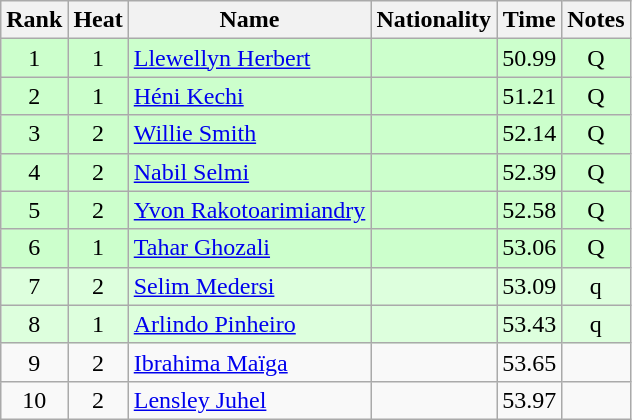<table class="wikitable sortable" style="text-align:center">
<tr>
<th>Rank</th>
<th>Heat</th>
<th>Name</th>
<th>Nationality</th>
<th>Time</th>
<th>Notes</th>
</tr>
<tr bgcolor=ccffcc>
<td>1</td>
<td>1</td>
<td align=left><a href='#'>Llewellyn Herbert</a></td>
<td align=left></td>
<td>50.99</td>
<td>Q</td>
</tr>
<tr bgcolor=ccffcc>
<td>2</td>
<td>1</td>
<td align=left><a href='#'>Héni Kechi</a></td>
<td align=left></td>
<td>51.21</td>
<td>Q</td>
</tr>
<tr bgcolor=ccffcc>
<td>3</td>
<td>2</td>
<td align=left><a href='#'>Willie Smith</a></td>
<td align=left></td>
<td>52.14</td>
<td>Q</td>
</tr>
<tr bgcolor=ccffcc>
<td>4</td>
<td>2</td>
<td align=left><a href='#'>Nabil Selmi</a></td>
<td align=left></td>
<td>52.39</td>
<td>Q</td>
</tr>
<tr bgcolor=ccffcc>
<td>5</td>
<td>2</td>
<td align=left><a href='#'>Yvon Rakotoarimiandry</a></td>
<td align=left></td>
<td>52.58</td>
<td>Q</td>
</tr>
<tr bgcolor=ccffcc>
<td>6</td>
<td>1</td>
<td align=left><a href='#'>Tahar Ghozali</a></td>
<td align=left></td>
<td>53.06</td>
<td>Q</td>
</tr>
<tr bgcolor=ddffdd>
<td>7</td>
<td>2</td>
<td align=left><a href='#'>Selim Medersi</a></td>
<td align=left></td>
<td>53.09</td>
<td>q</td>
</tr>
<tr bgcolor=ddffdd>
<td>8</td>
<td>1</td>
<td align=left><a href='#'>Arlindo Pinheiro</a></td>
<td align=left></td>
<td>53.43</td>
<td>q</td>
</tr>
<tr>
<td>9</td>
<td>2</td>
<td align=left><a href='#'>Ibrahima Maïga</a></td>
<td align=left></td>
<td>53.65</td>
<td></td>
</tr>
<tr>
<td>10</td>
<td>2</td>
<td align=left><a href='#'>Lensley Juhel</a></td>
<td align=left></td>
<td>53.97</td>
<td></td>
</tr>
</table>
